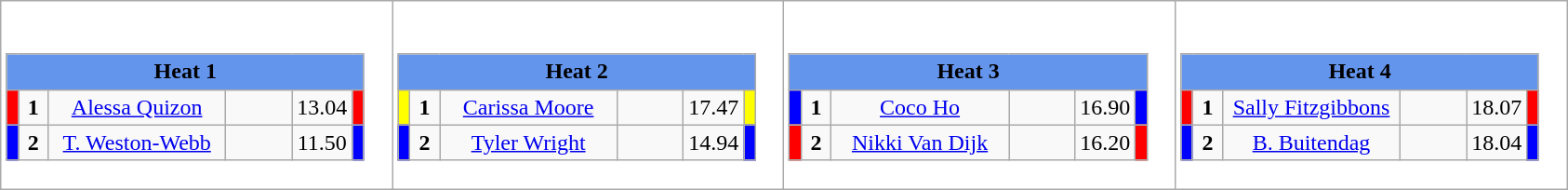<table class="wikitable" style="background:#fff;">
<tr>
<td><div><br><table class="wikitable">
<tr>
<td colspan="6"  style="text-align:center; background:#6495ed;"><strong>Heat 1</strong></td>
</tr>
<tr>
<td style="width:01px; background: #f00;"></td>
<td style="width:14px; text-align:center;"><strong>1</strong></td>
<td style="width:120px; text-align:center;"><a href='#'>Alessa Quizon</a></td>
<td style="width:40px; text-align:center;"></td>
<td style="width:20px; text-align:center;">13.04</td>
<td style="width:01px; background: #f00;"></td>
</tr>
<tr>
<td style="width:01px; background: #00f;"></td>
<td style="width:14px; text-align:center;"><strong>2</strong></td>
<td style="width:120px; text-align:center;"><a href='#'>T. Weston-Webb</a></td>
<td style="width:40px; text-align:center;"></td>
<td style="width:20px; text-align:center;">11.50</td>
<td style="width:01px; background: #00f;"></td>
</tr>
</table>
</div></td>
<td><div><br><table class="wikitable">
<tr>
<td colspan="6"  style="text-align:center; background:#6495ed;"><strong>Heat 2</strong></td>
</tr>
<tr>
<td style="width:01px; background: #ff0;"></td>
<td style="width:14px; text-align:center;"><strong>1</strong></td>
<td style="width:120px; text-align:center;"><a href='#'>Carissa Moore</a></td>
<td style="width:40px; text-align:center;"></td>
<td style="width:20px; text-align:center;">17.47</td>
<td style="width:01px; background: #ff0;"></td>
</tr>
<tr>
<td style="width:01px; background: #00f;"></td>
<td style="width:14px; text-align:center;"><strong>2</strong></td>
<td style="width:120px; text-align:center;"><a href='#'>Tyler Wright</a></td>
<td style="width:40px; text-align:center;"></td>
<td style="width:20px; text-align:center;">14.94</td>
<td style="width:01px; background: #00f;"></td>
</tr>
</table>
</div></td>
<td><div><br><table class="wikitable">
<tr>
<td colspan="6"  style="text-align:center; background:#6495ed;"><strong>Heat 3</strong></td>
</tr>
<tr>
<td style="width:01px; background: #00f;"></td>
<td style="width:14px; text-align:center;"><strong>1</strong></td>
<td style="width:120px; text-align:center;"><a href='#'>Coco Ho</a></td>
<td style="width:40px; text-align:center;"></td>
<td style="width:20px; text-align:center;">16.90</td>
<td style="width:01px; background: #00f;"></td>
</tr>
<tr>
<td style="width:01px; background: #f00;"></td>
<td style="width:14px; text-align:center;"><strong>2</strong></td>
<td style="width:120px; text-align:center;"><a href='#'>Nikki Van Dijk</a></td>
<td style="width:40px; text-align:center;"></td>
<td style="width:20px; text-align:center;">16.20</td>
<td style="width:01px; background: #f00;"></td>
</tr>
</table>
</div></td>
<td><div><br><table class="wikitable">
<tr>
<td colspan="6"  style="text-align:center; background:#6495ed;"><strong>Heat 4</strong></td>
</tr>
<tr>
<td style="width:01px; background: #f00;"></td>
<td style="width:14px; text-align:center;"><strong>1</strong></td>
<td style="width:120px; text-align:center;"><a href='#'>Sally Fitzgibbons</a></td>
<td style="width:40px; text-align:center;"></td>
<td style="width:20px; text-align:center;">18.07</td>
<td style="width:01px; background: #f00;"></td>
</tr>
<tr>
<td style="width:01px; background: #00f;"></td>
<td style="width:14px; text-align:center;"><strong>2</strong></td>
<td style="width:120px; text-align:center;"><a href='#'>B. Buitendag</a></td>
<td style="width:40px; text-align:center;"></td>
<td style="width:20px; text-align:center;">18.04</td>
<td style="width:01px; background: #00f;"></td>
</tr>
</table>
</div></td>
</tr>
</table>
